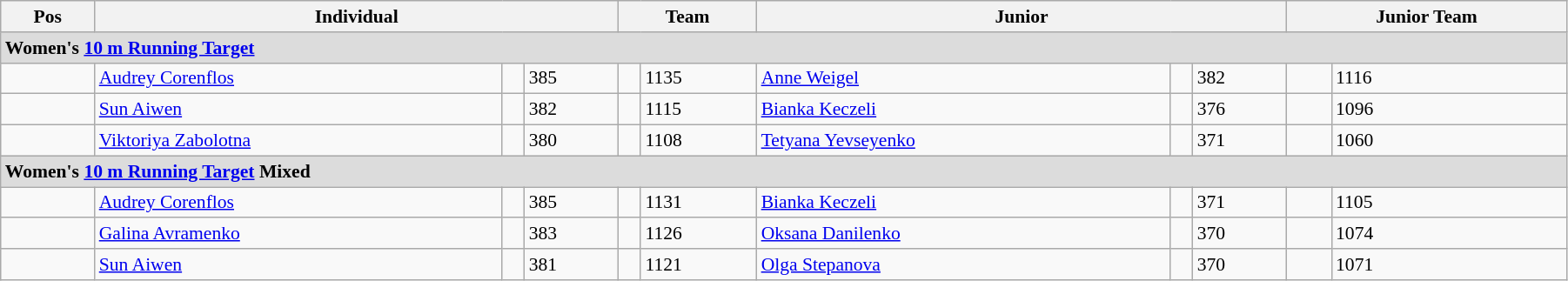<table class=wikitable style="width:95%; font-size: 90%;">
<tr>
<th>Pos</th>
<th colspan=3>Individual</th>
<th colspan=2>Team</th>
<th colspan=3>Junior</th>
<th colspan=3>Junior Team</th>
</tr>
<tr>
<td colspan=11 style="background:#dcdcdc"><strong>Women's <a href='#'>10 m Running Target</a></strong></td>
</tr>
<tr>
<td></td>
<td><a href='#'>Audrey Corenflos</a></td>
<td></td>
<td>385</td>
<td></td>
<td>1135</td>
<td><a href='#'>Anne Weigel</a></td>
<td></td>
<td>382</td>
<td></td>
<td>1116</td>
</tr>
<tr>
<td></td>
<td><a href='#'>Sun Aiwen</a></td>
<td></td>
<td>382</td>
<td></td>
<td>1115</td>
<td><a href='#'>Bianka Keczeli</a></td>
<td></td>
<td>376</td>
<td></td>
<td>1096</td>
</tr>
<tr>
<td></td>
<td><a href='#'>Viktoriya Zabolotna</a></td>
<td></td>
<td>380</td>
<td></td>
<td>1108</td>
<td><a href='#'>Tetyana Yevseyenko</a></td>
<td></td>
<td>371</td>
<td></td>
<td>1060</td>
</tr>
<tr>
<td colspan=11 style="background:#dcdcdc"><strong>Women's <a href='#'>10 m Running Target</a> Mixed</strong></td>
</tr>
<tr>
<td></td>
<td><a href='#'>Audrey Corenflos</a></td>
<td></td>
<td>385</td>
<td></td>
<td>1131</td>
<td><a href='#'>Bianka Keczeli</a></td>
<td></td>
<td>371</td>
<td></td>
<td>1105</td>
</tr>
<tr>
<td></td>
<td><a href='#'>Galina Avramenko</a></td>
<td></td>
<td>383</td>
<td></td>
<td>1126</td>
<td><a href='#'>Oksana Danilenko</a></td>
<td></td>
<td>370</td>
<td></td>
<td>1074</td>
</tr>
<tr>
<td></td>
<td><a href='#'>Sun Aiwen</a></td>
<td></td>
<td>381</td>
<td></td>
<td>1121</td>
<td><a href='#'>Olga Stepanova</a></td>
<td></td>
<td>370</td>
<td></td>
<td>1071</td>
</tr>
</table>
